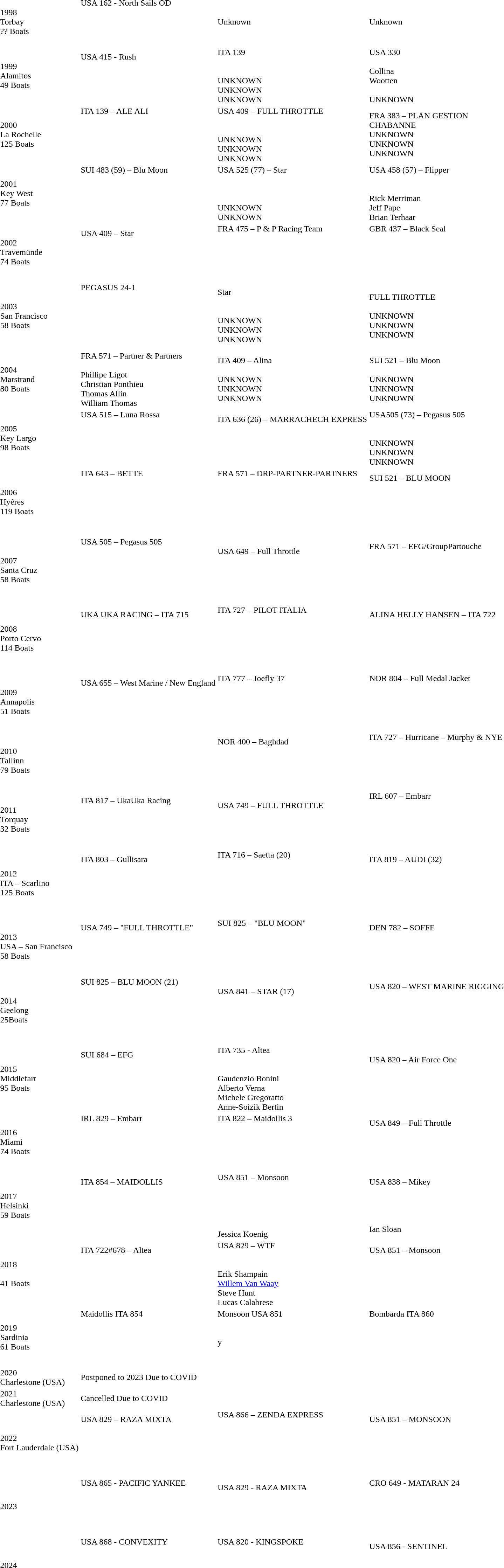<table>
<tr>
<td>1998 <br> Torbay <br>?? Boats</td>
<td>USA 162 - North Sails OD<br><br><br>
<br>
<br>
</td>
<td>Unknown</td>
<td>Unknown</td>
<td></td>
</tr>
<tr>
<td>1999 <br>Alamitos <br>49 Boats</td>
<td>USA 415 - Rush<br><br><br>
<br>
<br>
</td>
<td>ITA 139<br><br><br>
UNKNOWN<br>
UNKNOWN<br>
UNKNOWN</td>
<td>USA 330<br><br>Collina<br>
Wootten<br>
<br>UNKNOWN</td>
<td></td>
</tr>
<tr>
<td>2000 <br>La Rochelle<br>125 Boats</td>
<td>ITA 139 – ALE ALI<br><br><br>
<br>
<br>
<br>
</td>
<td>USA 409 – FULL THROTTLE<br><br><br>
UNKNOWN<br>
UNKNOWN<br>
UNKNOWN</td>
<td>FRA 383 – PLAN GESTION<br> CHABANNE<br>UNKNOWN<br>UNKNOWN<br>UNKNOWN</td>
<td></td>
</tr>
<tr>
<td>2001<br>Key West <br>77 Boats</td>
<td>SUI 483 (59) – Blu Moon<br><br><br>
<br>
<br>
<br>
</td>
<td>USA 525 (77) – Star<br><br><br>
<br>
UNKNOWN<br>
UNKNOWN</td>
<td>USA 458 (57) – Flipper<br><br><br>
Rick Merriman<br>
Jeff Pape<br>
Brian Terhaar</td>
<td></td>
</tr>
<tr>
<td>2002<br>Travemünde <br>74 Boats</td>
<td>USA 409 – Star<br><br><br>
<br>
<br>
</td>
<td>FRA 475 – P & P Racing Team <br><br><br>
<br>
<br>
<br>
</td>
<td>GBR 437 – Black Seal<br><br><br>
<br>
<br>
<br>
</td>
<td></td>
</tr>
<tr>
<td>2003 <br>San Francisco <br>58 Boats</td>
<td>PEGASUS 24-1<br><br><br>
<br>
<br>
<br>
<br></td>
<td>Star<br><br><br>UNKNOWN<br>UNKNOWN<br>UNKNOWN</td>
<td>FULL THROTTLE<br><br>UNKNOWN<br>UNKNOWN<br>UNKNOWN</td>
<td></td>
</tr>
<tr>
<td>2004<br>Marstrand <br>80 Boats</td>
<td>FRA 571 – Partner & Partners<br><br>Phillipe Ligot<br>Christian Ponthieu<br>Thomas Allin<br>William Thomas</td>
<td>ITA 409 – Alina<br><br>UNKNOWN<br>UNKNOWN<br>UNKNOWN</td>
<td>SUI 521 – Blu Moon<br><br>UNKNOWN<br>UNKNOWN<br>UNKNOWN</td>
<td></td>
</tr>
<tr>
<td>2005<br>Key Largo <br>98 Boats</td>
<td>USA 515 – Luna Rossa<br><br><br>
<br>
<br>
<br>
</td>
<td>ITA 636 (26) – MARRACHECH EXPRESS<br><br><br>
<br>
<br>
</td>
<td>USA505 (73) – Pegasus 505<br><br><br>UNKNOWN<br>UNKNOWN<br>UNKNOWN</td>
<td></td>
</tr>
<tr>
<td>2006<br>Hyères <br> 119 Boats</td>
<td>ITA 643 – BETTE<br><br><br>
<br>
<br>
<br>
<br></td>
<td>FRA 571 – DRP-PARTNER-PARTNERS<br><br><br>
<br>
<br>
<br>
<br></td>
<td>SUI 521 – BLU MOON<br><br><br>
<br>
<br>
<br>
</td>
<td></td>
</tr>
<tr>
<td>2007<br>Santa Cruz <br>58 Boats</td>
<td>USA 505 – Pegasus 505<br><br><br>
<br>
<br>
<br>
<br></td>
<td>USA 649 – Full Throttle<br><br><br>
<br>
<br>
</td>
<td>FRA 571 – EFG/GroupPartouche<br><br><br>
<br>
<br>
<br>
</td>
<td></td>
</tr>
<tr>
<td>2008<br>Porto Cervo <br> 114 Boats</td>
<td>UKA UKA RACING – ITA 715<br><br><br>
<br>
<br>
<br>
</td>
<td>ITA 727 – PILOT ITALIA<br><br><br>
<br>
<br>
<br>
<br></td>
<td>ALINA HELLY HANSEN – ITA 722 <br><br><br>
<br>
<br>
<br>
</td>
<td></td>
</tr>
<tr>
<td>2009<br>Annapolis <br>51 Boats</td>
<td>USA 655 – West Marine / New England<br><br><br>
<br>
<br>
</td>
<td>ITA 777 – Joefly 37<br><br><br>
<br>
<br>
<br>
</td>
<td>NOR 804 – Full Medal Jacket<br><br><br>
<br>
<br>
<br></td>
<td></td>
</tr>
<tr>
<td>2010<br>Tallinn <br> 79 Boats</td>
<td><br><br><br>
<br>
<br>
</td>
<td>NOR 400 – Baghdad<br><br>
<br>
<br>
<br></td>
<td>ITA 727 – Hurricane – Murphy & NYE<br><br><br>
<br>
<br>
<br>
</td>
<td></td>
</tr>
<tr>
<td>2011<br>Torquay <br>32 Boats</td>
<td>ITA 817 – UkaUka Racing<br><br>
<br>
<br>
<br>
</td>
<td>USA 749 – FULL THROTTLE<br><br>
<br>
<br>
</td>
<td>IRL 607 – Embarr<br><br><br>
<br>
<br>
<br>
</td>
<td></td>
</tr>
<tr>
<td>2012<br>ITA – Scarlino<br>125 Boats</td>
<td>ITA 803 – Gullisara<br><br><br>
<br>
<br>
<br>
</td>
<td>ITA 716 – Saetta (20)<br><br><br>
<br>
<br>
<br>
<br></td>
<td>ITA 819 – AUDI (32)<br><br><br>
<br>
<br>
<br>
</td>
<td></td>
</tr>
<tr>
<td>2013<br>USA – San Francisco<br>58 Boats</td>
<td>USA 749 – "FULL THROTTLE"<br><br><br>
<br>
<br>
</td>
<td>SUI 825 – "BLU MOON"<br><br><br>
<br>
<br>
<br>
</td>
<td>DEN 782 – SOFFE<br><br><br>
<br>
<br>
</td>
<td></td>
</tr>
<tr>
<td>2014<br>Geelong <br> 25Boats</td>
<td>SUI 825 – BLU MOON (21)<br><br><br>
<br>
<br>
<br>
<br></td>
<td>USA 841 – STAR (17)<br><br><br>
<br>
<br>
</td>
<td>USA 820 – WEST MARINE RIGGING<br><br>
<br>
<br>
<br>
<br></td>
<td></td>
</tr>
<tr>
<td>2015<br>Middlefart <br>95 Boats</td>
<td>SUI 684 – EFG<br><br><br>
<br>
<br>
<br>
</td>
<td>ITA 735 - Altea<br><br><br>
Gaudenzio Bonini<br>
Alberto Verna<br>
Michele Gregoratto<br>
Anne-Soizik Bertin</td>
<td>USA 820 – Air Force One<br><br>
<br>
<br>
<br>
</td>
<td></td>
</tr>
<tr>
<td>2016<br> Miami  <br>74 Boats</td>
<td>IRL 829 – Embarr<br><br><br>
<br>
<br>
<br>
</td>
<td>ITA 822 – Maidollis 3<br><br><br>
<br>
<br>
<br>
</td>
<td>USA 849 – Full Throttle<br><br><br>
<br>
<br>
</td>
<td></td>
</tr>
<tr>
<td>2017<br> Helsinki <br>59 Boats</td>
<td>ITA 854 – MAIDOLLIS<br><br><br>
<br>
<br>
<br>
</td>
<td>USA 851 – Monsoon<br><br><br>
<br>
<br>
<br>
Jessica Koenig<br></td>
<td>USA 838 – Mikey<br><br><br>
<br>
<br>
Ian Sloan<br>
</td>
<td></td>
</tr>
<tr>
<td>2018<br> <br> 41 Boats</td>
<td>ITA 722#678 – Altea<br><br><br>
<br>
<br>
<br>
</td>
<td>USA 829 – WTF<br><br><br>
Erik Shampain<br>
<a href='#'>Willem Van Waay</a><br>
Steve Hunt<br>
Lucas Calabrese</td>
<td>USA 851 – Monsoon<br><br><br>
<br>
<br>
<br>
</td>
<td></td>
</tr>
<tr>
<td>2019<br>Sardinia <br>61 Boats</td>
<td>Maidollis ITA 854<br><br><br>
<br>
<br>
<br>
</td>
<td>Monsoon USA 851<br><br><br>
y<br>
<br>
<br>
</td>
<td>Bombarda ITA 860<br><br><br>
<br>
<br>
<br>
</td>
<td></td>
</tr>
<tr>
<td>2020<br>Charlestone (USA)</td>
<td colspan=3>Postponed to 2023 Due to COVID</td>
<td></td>
</tr>
<tr>
<td>2021 <br>Charlestone (USA)</td>
<td colspan=3>Cancelled Due to COVID</td>
<td></td>
</tr>
<tr>
<td>2022<br>Fort Lauderdale (USA)</td>
<td>USA 829 – RAZA MIXTA<br><br><br>
<br>
<br>
<br>
</td>
<td>USA 866 – ZENDA EXPRESS<br><br><br>
<br>
<br>
<br>
<br></td>
<td>USA 851 – MONSOON<br><br><br>
<br>
<br>
<br>
</td>
<td></td>
</tr>
<tr>
<td>2023</td>
<td>USA 865 - PACIFIC YANKEE<br><br><br>
<br>
<br>
<br>
</td>
<td>USA 829 - RAZA MIXTA<br><br>
<br>
<br>
<br>
</td>
<td>CRO 649 - MATARAN 24<br><br><br>
<br>
<br>
<br>
</td>
<td></td>
</tr>
<tr>
<td>2024</td>
<td>USA 868 - CONVEXITY<br><br><br>
<br>
<br>
<br>
</td>
<td>USA 820 - KINGSPOKE<br><br><br><br>
<br>
<br>
</td>
<td>USA 856 - SENTINEL<br><br><br><br>
<br>
</td>
<td></td>
</tr>
</table>
